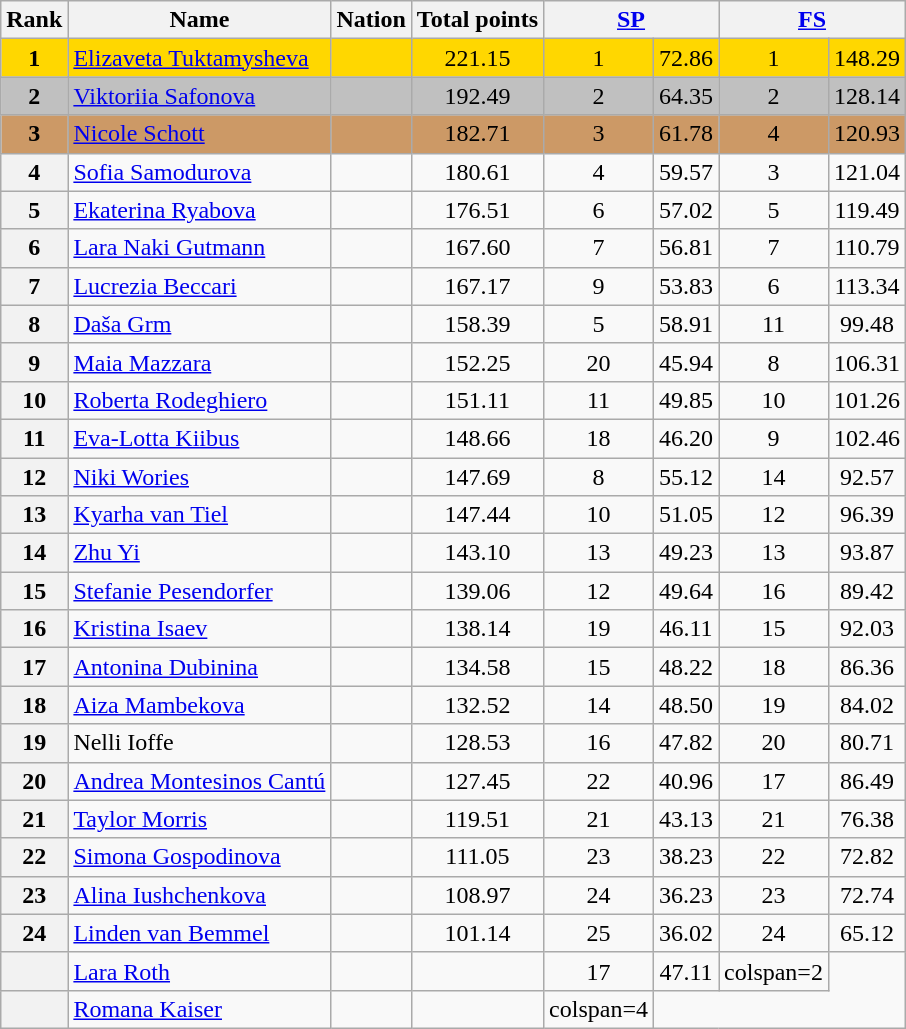<table class="wikitable sortable">
<tr>
<th>Rank</th>
<th>Name</th>
<th>Nation</th>
<th>Total points</th>
<th colspan="2" width="80px"><a href='#'>SP</a></th>
<th colspan="2" width="80px"><a href='#'>FS</a></th>
</tr>
<tr bgcolor="gold">
<td align="center"><strong>1</strong></td>
<td><a href='#'>Elizaveta Tuktamysheva</a></td>
<td></td>
<td align="center">221.15</td>
<td align="center">1</td>
<td align="center">72.86</td>
<td align="center">1</td>
<td align="center">148.29</td>
</tr>
<tr bgcolor="silver">
<td align="center"><strong>2</strong></td>
<td><a href='#'>Viktoriia Safonova</a></td>
<td></td>
<td align="center">192.49</td>
<td align="center">2</td>
<td align="center">64.35</td>
<td align="center">2</td>
<td align="center">128.14</td>
</tr>
<tr bgcolor="cc9966">
<td align="center"><strong>3</strong></td>
<td><a href='#'>Nicole Schott</a></td>
<td></td>
<td align="center">182.71</td>
<td align="center">3</td>
<td align="center">61.78</td>
<td align="center">4</td>
<td align="center">120.93</td>
</tr>
<tr>
<th>4</th>
<td><a href='#'>Sofia Samodurova</a></td>
<td></td>
<td align="center">180.61</td>
<td align="center">4</td>
<td align="center">59.57</td>
<td align="center">3</td>
<td align="center">121.04</td>
</tr>
<tr>
<th>5</th>
<td><a href='#'>Ekaterina Ryabova</a></td>
<td></td>
<td align="center">176.51</td>
<td align="center">6</td>
<td align="center">57.02</td>
<td align="center">5</td>
<td align="center">119.49</td>
</tr>
<tr>
<th>6</th>
<td><a href='#'>Lara Naki Gutmann</a></td>
<td></td>
<td align="center">167.60</td>
<td align="center">7</td>
<td align="center">56.81</td>
<td align="center">7</td>
<td align="center">110.79</td>
</tr>
<tr>
<th>7</th>
<td><a href='#'>Lucrezia Beccari</a></td>
<td></td>
<td align="center">167.17</td>
<td align="center">9</td>
<td align="center">53.83</td>
<td align="center">6</td>
<td align="center">113.34</td>
</tr>
<tr>
<th>8</th>
<td><a href='#'>Daša Grm</a></td>
<td></td>
<td align="center">158.39</td>
<td align="center">5</td>
<td align="center">58.91</td>
<td align="center">11</td>
<td align="center">99.48</td>
</tr>
<tr>
<th>9</th>
<td><a href='#'>Maia Mazzara</a></td>
<td></td>
<td align="center">152.25</td>
<td align="center">20</td>
<td align="center">45.94</td>
<td align="center">8</td>
<td align="center">106.31</td>
</tr>
<tr>
<th>10</th>
<td><a href='#'>Roberta Rodeghiero</a></td>
<td></td>
<td align="center">151.11</td>
<td align="center">11</td>
<td align="center">49.85</td>
<td align="center">10</td>
<td align="center">101.26</td>
</tr>
<tr>
<th>11</th>
<td><a href='#'>Eva-Lotta Kiibus</a></td>
<td></td>
<td align="center">148.66</td>
<td align="center">18</td>
<td align="center">46.20</td>
<td align="center">9</td>
<td align="center">102.46</td>
</tr>
<tr>
<th>12</th>
<td><a href='#'>Niki Wories</a></td>
<td></td>
<td align="center">147.69</td>
<td align="center">8</td>
<td align="center">55.12</td>
<td align="center">14</td>
<td align="center">92.57</td>
</tr>
<tr>
<th>13</th>
<td><a href='#'>Kyarha van Tiel</a></td>
<td></td>
<td align="center">147.44</td>
<td align="center">10</td>
<td align="center">51.05</td>
<td align="center">12</td>
<td align="center">96.39</td>
</tr>
<tr>
<th>14</th>
<td><a href='#'>Zhu Yi</a></td>
<td></td>
<td align="center">143.10</td>
<td align="center">13</td>
<td align="center">49.23</td>
<td align="center">13</td>
<td align="center">93.87</td>
</tr>
<tr>
<th>15</th>
<td><a href='#'>Stefanie Pesendorfer</a></td>
<td></td>
<td align="center">139.06</td>
<td align="center">12</td>
<td align="center">49.64</td>
<td align="center">16</td>
<td align="center">89.42</td>
</tr>
<tr>
<th>16</th>
<td><a href='#'>Kristina Isaev</a></td>
<td></td>
<td align="center">138.14</td>
<td align="center">19</td>
<td align="center">46.11</td>
<td align="center">15</td>
<td align="center">92.03</td>
</tr>
<tr>
<th>17</th>
<td><a href='#'>Antonina Dubinina</a></td>
<td></td>
<td align="center">134.58</td>
<td align="center">15</td>
<td align="center">48.22</td>
<td align="center">18</td>
<td align="center">86.36</td>
</tr>
<tr>
<th>18</th>
<td><a href='#'>Aiza Mambekova</a></td>
<td></td>
<td align="center">132.52</td>
<td align="center">14</td>
<td align="center">48.50</td>
<td align="center">19</td>
<td align="center">84.02</td>
</tr>
<tr>
<th>19</th>
<td>Nelli Ioffe</td>
<td></td>
<td align="center">128.53</td>
<td align="center">16</td>
<td align="center">47.82</td>
<td align="center">20</td>
<td align="center">80.71</td>
</tr>
<tr>
<th>20</th>
<td><a href='#'>Andrea Montesinos Cantú</a></td>
<td></td>
<td align="center">127.45</td>
<td align="center">22</td>
<td align="center">40.96</td>
<td align="center">17</td>
<td align="center">86.49</td>
</tr>
<tr>
<th>21</th>
<td><a href='#'>Taylor Morris</a></td>
<td></td>
<td align="center">119.51</td>
<td align="center">21</td>
<td align="center">43.13</td>
<td align="center">21</td>
<td align="center">76.38</td>
</tr>
<tr>
<th>22</th>
<td><a href='#'>Simona Gospodinova</a></td>
<td></td>
<td align="center">111.05</td>
<td align="center">23</td>
<td align="center">38.23</td>
<td align="center">22</td>
<td align="center">72.82</td>
</tr>
<tr>
<th>23</th>
<td><a href='#'>Alina Iushchenkova</a></td>
<td></td>
<td align="center">108.97</td>
<td align="center">24</td>
<td align="center">36.23</td>
<td align="center">23</td>
<td align="center">72.74</td>
</tr>
<tr>
<th>24</th>
<td><a href='#'>Linden van Bemmel</a></td>
<td></td>
<td align="center">101.14</td>
<td align="center">25</td>
<td align="center">36.02</td>
<td align="center">24</td>
<td align="center">65.12</td>
</tr>
<tr>
<th></th>
<td><a href='#'>Lara Roth</a></td>
<td></td>
<td></td>
<td align="center">17</td>
<td align="center">47.11</td>
<td>colspan=2 </td>
</tr>
<tr>
<th></th>
<td><a href='#'>Romana Kaiser</a></td>
<td></td>
<td></td>
<td>colspan=4 </td>
</tr>
</table>
